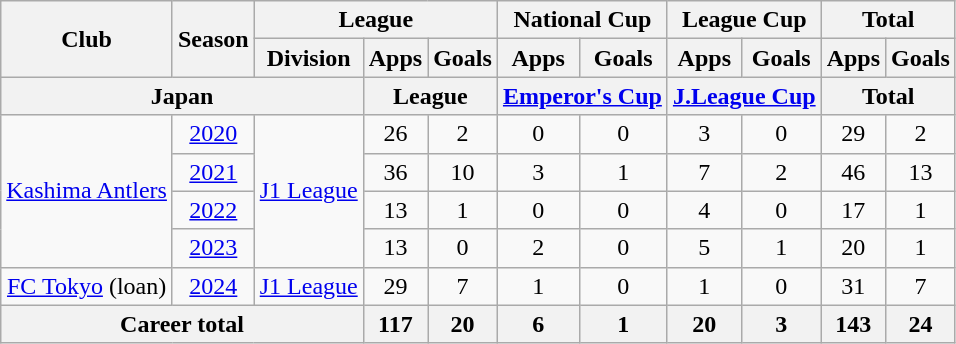<table class="wikitable" style="text-align: center">
<tr>
<th rowspan="2">Club</th>
<th rowspan="2">Season</th>
<th colspan="3">League</th>
<th colspan="2">National Cup</th>
<th colspan="2">League Cup</th>
<th colspan="2">Total</th>
</tr>
<tr>
<th>Division</th>
<th>Apps</th>
<th>Goals</th>
<th>Apps</th>
<th>Goals</th>
<th>Apps</th>
<th>Goals</th>
<th>Apps</th>
<th>Goals</th>
</tr>
<tr>
<th colspan=3>Japan</th>
<th colspan=2>League</th>
<th colspan=2><a href='#'>Emperor's Cup</a></th>
<th colspan=2><a href='#'>J.League Cup</a></th>
<th colspan=2>Total</th>
</tr>
<tr>
<td rowspan=4><a href='#'>Kashima Antlers</a></td>
<td><a href='#'>2020</a></td>
<td rowspan=4><a href='#'>J1 League</a></td>
<td>26</td>
<td>2</td>
<td>0</td>
<td>0</td>
<td>3</td>
<td>0</td>
<td>29</td>
<td>2</td>
</tr>
<tr>
<td><a href='#'>2021</a></td>
<td>36</td>
<td>10</td>
<td>3</td>
<td>1</td>
<td>7</td>
<td>2</td>
<td>46</td>
<td>13</td>
</tr>
<tr>
<td><a href='#'>2022</a></td>
<td>13</td>
<td>1</td>
<td>0</td>
<td>0</td>
<td>4</td>
<td>0</td>
<td>17</td>
<td>1</td>
</tr>
<tr>
<td><a href='#'>2023</a></td>
<td>13</td>
<td>0</td>
<td>2</td>
<td>0</td>
<td>5</td>
<td>1</td>
<td>20</td>
<td>1</td>
</tr>
<tr>
<td><a href='#'>FC Tokyo</a> (loan)</td>
<td><a href='#'>2024</a></td>
<td><a href='#'>J1 League</a></td>
<td>29</td>
<td>7</td>
<td>1</td>
<td>0</td>
<td>1</td>
<td>0</td>
<td>31</td>
<td>7</td>
</tr>
<tr>
<th colspan=3>Career total</th>
<th>117</th>
<th>20</th>
<th>6</th>
<th>1</th>
<th>20</th>
<th>3</th>
<th>143</th>
<th>24</th>
</tr>
</table>
